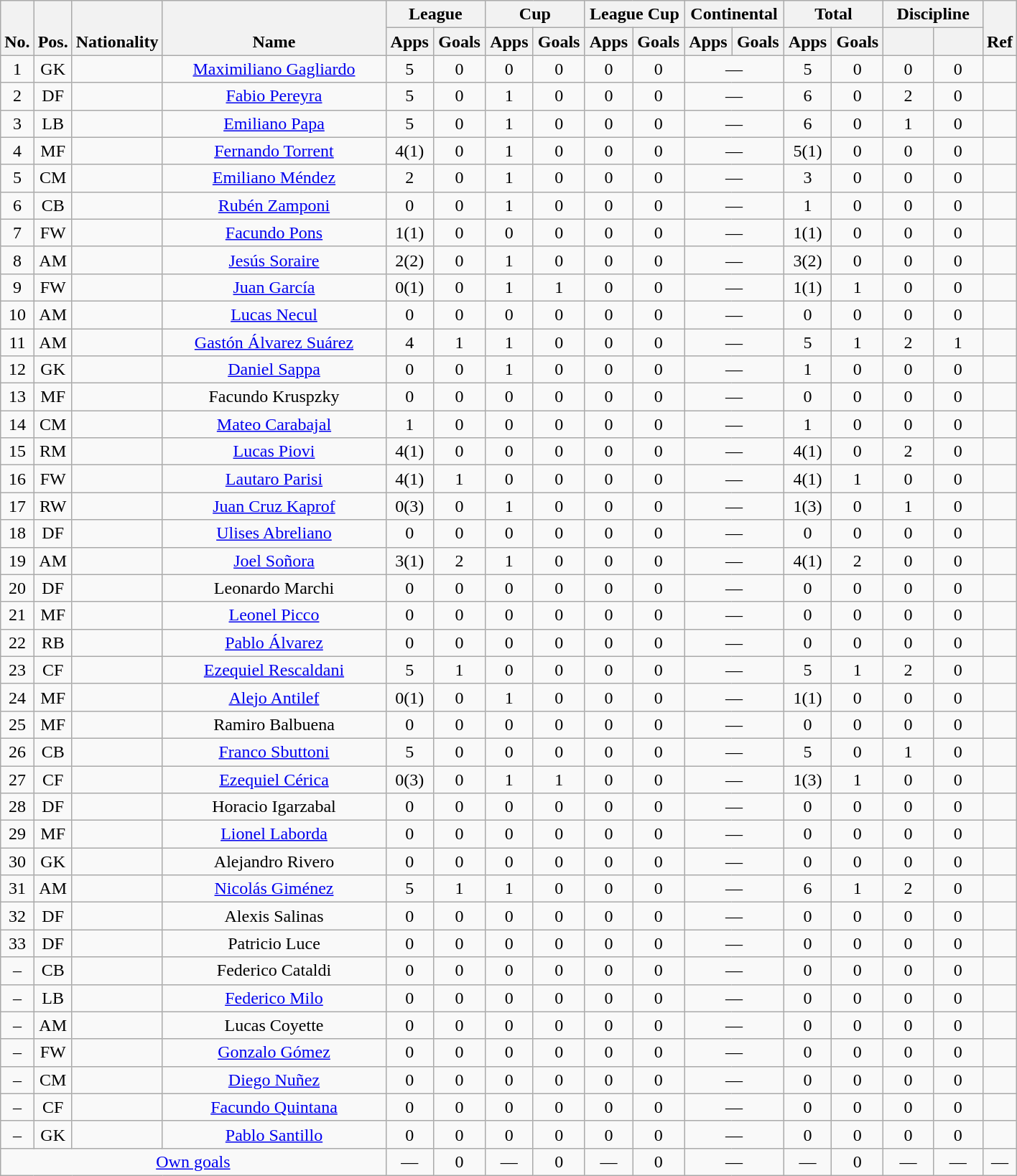<table class="wikitable" style="text-align:center">
<tr>
<th rowspan="2" valign="bottom">No.</th>
<th rowspan="2" valign="bottom">Pos.</th>
<th rowspan="2" valign="bottom">Nationality</th>
<th rowspan="2" valign="bottom" width="200">Name</th>
<th colspan="2" width="85">League</th>
<th colspan="2" width="85">Cup</th>
<th colspan="2" width="85">League Cup</th>
<th colspan="2" width="85">Continental</th>
<th colspan="2" width="85">Total</th>
<th colspan="2" width="85">Discipline</th>
<th rowspan="2" valign="bottom">Ref</th>
</tr>
<tr>
<th>Apps</th>
<th>Goals</th>
<th>Apps</th>
<th>Goals</th>
<th>Apps</th>
<th>Goals</th>
<th>Apps</th>
<th>Goals</th>
<th>Apps</th>
<th>Goals</th>
<th></th>
<th></th>
</tr>
<tr>
<td align="center">1</td>
<td align="center">GK</td>
<td align="center"></td>
<td align="center"><a href='#'>Maximiliano Gagliardo</a></td>
<td>5</td>
<td>0</td>
<td>0</td>
<td>0</td>
<td>0</td>
<td>0</td>
<td colspan="2">—</td>
<td>5</td>
<td>0</td>
<td>0</td>
<td>0</td>
<td></td>
</tr>
<tr>
<td align="center">2</td>
<td align="center">DF</td>
<td align="center"></td>
<td align="center"><a href='#'>Fabio Pereyra</a></td>
<td>5</td>
<td>0</td>
<td>1</td>
<td>0</td>
<td>0</td>
<td>0</td>
<td colspan="2">—</td>
<td>6</td>
<td>0</td>
<td>2</td>
<td>0</td>
<td></td>
</tr>
<tr>
<td align="center">3</td>
<td align="center">LB</td>
<td align="center"></td>
<td align="center"><a href='#'>Emiliano Papa</a></td>
<td>5</td>
<td>0</td>
<td>1</td>
<td>0</td>
<td>0</td>
<td>0</td>
<td colspan="2">—</td>
<td>6</td>
<td>0</td>
<td>1</td>
<td>0</td>
<td></td>
</tr>
<tr>
<td align="center">4</td>
<td align="center">MF</td>
<td align="center"></td>
<td align="center"><a href='#'>Fernando Torrent</a></td>
<td>4(1)</td>
<td>0</td>
<td>1</td>
<td>0</td>
<td>0</td>
<td>0</td>
<td colspan="2">—</td>
<td>5(1)</td>
<td>0</td>
<td>0</td>
<td>0</td>
<td></td>
</tr>
<tr>
<td align="center">5</td>
<td align="center">CM</td>
<td align="center"></td>
<td align="center"><a href='#'>Emiliano Méndez</a></td>
<td>2</td>
<td>0</td>
<td>1</td>
<td>0</td>
<td>0</td>
<td>0</td>
<td colspan="2">—</td>
<td>3</td>
<td>0</td>
<td>0</td>
<td>0</td>
<td></td>
</tr>
<tr>
<td align="center">6</td>
<td align="center">CB</td>
<td align="center"></td>
<td align="center"><a href='#'>Rubén Zamponi</a></td>
<td>0</td>
<td>0</td>
<td>1</td>
<td>0</td>
<td>0</td>
<td>0</td>
<td colspan="2">—</td>
<td>1</td>
<td>0</td>
<td>0</td>
<td>0</td>
<td></td>
</tr>
<tr>
<td align="center">7</td>
<td align="center">FW</td>
<td align="center"></td>
<td align="center"><a href='#'>Facundo Pons</a></td>
<td>1(1)</td>
<td>0</td>
<td>0</td>
<td>0</td>
<td>0</td>
<td>0</td>
<td colspan="2">—</td>
<td>1(1)</td>
<td>0</td>
<td>0</td>
<td>0</td>
<td></td>
</tr>
<tr>
<td align="center">8</td>
<td align="center">AM</td>
<td align="center"></td>
<td align="center"><a href='#'>Jesús Soraire</a></td>
<td>2(2)</td>
<td>0</td>
<td>1</td>
<td>0</td>
<td>0</td>
<td>0</td>
<td colspan="2">—</td>
<td>3(2)</td>
<td>0</td>
<td>0</td>
<td>0</td>
<td></td>
</tr>
<tr>
<td align="center">9</td>
<td align="center">FW</td>
<td align="center"></td>
<td align="center"><a href='#'>Juan García</a></td>
<td>0(1)</td>
<td>0</td>
<td>1</td>
<td>1</td>
<td>0</td>
<td>0</td>
<td colspan="2">—</td>
<td>1(1)</td>
<td>1</td>
<td>0</td>
<td>0</td>
<td></td>
</tr>
<tr>
<td align="center">10</td>
<td align="center">AM</td>
<td align="center"></td>
<td align="center"><a href='#'>Lucas Necul</a></td>
<td>0</td>
<td>0</td>
<td>0</td>
<td>0</td>
<td>0</td>
<td>0</td>
<td colspan="2">—</td>
<td>0</td>
<td>0</td>
<td>0</td>
<td>0</td>
<td></td>
</tr>
<tr>
<td align="center">11</td>
<td align="center">AM</td>
<td align="center"></td>
<td align="center"><a href='#'>Gastón Álvarez Suárez</a></td>
<td>4</td>
<td>1</td>
<td>1</td>
<td>0</td>
<td>0</td>
<td>0</td>
<td colspan="2">—</td>
<td>5</td>
<td>1</td>
<td>2</td>
<td>1</td>
<td></td>
</tr>
<tr>
<td align="center">12</td>
<td align="center">GK</td>
<td align="center"></td>
<td align="center"><a href='#'>Daniel Sappa</a></td>
<td>0</td>
<td>0</td>
<td>1</td>
<td>0</td>
<td>0</td>
<td>0</td>
<td colspan="2">—</td>
<td>1</td>
<td>0</td>
<td>0</td>
<td>0</td>
<td></td>
</tr>
<tr>
<td align="center">13</td>
<td align="center">MF</td>
<td align="center"></td>
<td align="center">Facundo Kruspzky</td>
<td>0</td>
<td>0</td>
<td>0</td>
<td>0</td>
<td>0</td>
<td>0</td>
<td colspan="2">—</td>
<td>0</td>
<td>0</td>
<td>0</td>
<td>0</td>
<td></td>
</tr>
<tr>
<td align="center">14</td>
<td align="center">CM</td>
<td align="center"></td>
<td align="center"><a href='#'>Mateo Carabajal</a></td>
<td>1</td>
<td>0</td>
<td>0</td>
<td>0</td>
<td>0</td>
<td>0</td>
<td colspan="2">—</td>
<td>1</td>
<td>0</td>
<td>0</td>
<td>0</td>
<td></td>
</tr>
<tr>
<td align="center">15</td>
<td align="center">RM</td>
<td align="center"></td>
<td align="center"><a href='#'>Lucas Piovi</a></td>
<td>4(1)</td>
<td>0</td>
<td>0</td>
<td>0</td>
<td>0</td>
<td>0</td>
<td colspan="2">—</td>
<td>4(1)</td>
<td>0</td>
<td>2</td>
<td>0</td>
<td></td>
</tr>
<tr>
<td align="center">16</td>
<td align="center">FW</td>
<td align="center"></td>
<td align="center"><a href='#'>Lautaro Parisi</a></td>
<td>4(1)</td>
<td>1</td>
<td>0</td>
<td>0</td>
<td>0</td>
<td>0</td>
<td colspan="2">—</td>
<td>4(1)</td>
<td>1</td>
<td>0</td>
<td>0</td>
<td></td>
</tr>
<tr>
<td align="center">17</td>
<td align="center">RW</td>
<td align="center"></td>
<td align="center"><a href='#'>Juan Cruz Kaprof</a></td>
<td>0(3)</td>
<td>0</td>
<td>1</td>
<td>0</td>
<td>0</td>
<td>0</td>
<td colspan="2">—</td>
<td>1(3)</td>
<td>0</td>
<td>1</td>
<td>0</td>
<td></td>
</tr>
<tr>
<td align="center">18</td>
<td align="center">DF</td>
<td align="center"></td>
<td align="center"><a href='#'>Ulises Abreliano</a></td>
<td>0</td>
<td>0</td>
<td>0</td>
<td>0</td>
<td>0</td>
<td>0</td>
<td colspan="2">—</td>
<td>0</td>
<td>0</td>
<td>0</td>
<td>0</td>
<td></td>
</tr>
<tr>
<td align="center">19</td>
<td align="center">AM</td>
<td align="center"></td>
<td align="center"><a href='#'>Joel Soñora</a></td>
<td>3(1)</td>
<td>2</td>
<td>1</td>
<td>0</td>
<td>0</td>
<td>0</td>
<td colspan="2">—</td>
<td>4(1)</td>
<td>2</td>
<td>0</td>
<td>0</td>
<td></td>
</tr>
<tr>
<td align="center">20</td>
<td align="center">DF</td>
<td align="center"></td>
<td align="center">Leonardo Marchi</td>
<td>0</td>
<td>0</td>
<td>0</td>
<td>0</td>
<td>0</td>
<td>0</td>
<td colspan="2">—</td>
<td>0</td>
<td>0</td>
<td>0</td>
<td>0</td>
<td></td>
</tr>
<tr>
<td align="center">21</td>
<td align="center">MF</td>
<td align="center"></td>
<td align="center"><a href='#'>Leonel Picco</a></td>
<td>0</td>
<td>0</td>
<td>0</td>
<td>0</td>
<td>0</td>
<td>0</td>
<td colspan="2">—</td>
<td>0</td>
<td>0</td>
<td>0</td>
<td>0</td>
<td></td>
</tr>
<tr>
<td align="center">22</td>
<td align="center">RB</td>
<td align="center"></td>
<td align="center"><a href='#'>Pablo Álvarez</a></td>
<td>0</td>
<td>0</td>
<td>0</td>
<td>0</td>
<td>0</td>
<td>0</td>
<td colspan="2">—</td>
<td>0</td>
<td>0</td>
<td>0</td>
<td>0</td>
<td></td>
</tr>
<tr>
<td align="center">23</td>
<td align="center">CF</td>
<td align="center"></td>
<td align="center"><a href='#'>Ezequiel Rescaldani</a></td>
<td>5</td>
<td>1</td>
<td>0</td>
<td>0</td>
<td>0</td>
<td>0</td>
<td colspan="2">—</td>
<td>5</td>
<td>1</td>
<td>2</td>
<td>0</td>
<td></td>
</tr>
<tr>
<td align="center">24</td>
<td align="center">MF</td>
<td align="center"></td>
<td align="center"><a href='#'>Alejo Antilef</a></td>
<td>0(1)</td>
<td>0</td>
<td>1</td>
<td>0</td>
<td>0</td>
<td>0</td>
<td colspan="2">—</td>
<td>1(1)</td>
<td>0</td>
<td>0</td>
<td>0</td>
<td></td>
</tr>
<tr>
<td align="center">25</td>
<td align="center">MF</td>
<td align="center"></td>
<td align="center">Ramiro Balbuena</td>
<td>0</td>
<td>0</td>
<td>0</td>
<td>0</td>
<td>0</td>
<td>0</td>
<td colspan="2">—</td>
<td>0</td>
<td>0</td>
<td>0</td>
<td>0</td>
<td></td>
</tr>
<tr>
<td align="center">26</td>
<td align="center">CB</td>
<td align="center"></td>
<td align="center"><a href='#'>Franco Sbuttoni</a></td>
<td>5</td>
<td>0</td>
<td>0</td>
<td>0</td>
<td>0</td>
<td>0</td>
<td colspan="2">—</td>
<td>5</td>
<td>0</td>
<td>1</td>
<td>0</td>
<td></td>
</tr>
<tr>
<td align="center">27</td>
<td align="center">CF</td>
<td align="center"></td>
<td align="center"><a href='#'>Ezequiel Cérica</a></td>
<td>0(3)</td>
<td>0</td>
<td>1</td>
<td>1</td>
<td>0</td>
<td>0</td>
<td colspan="2">—</td>
<td>1(3)</td>
<td>1</td>
<td>0</td>
<td>0</td>
<td></td>
</tr>
<tr>
<td align="center">28</td>
<td align="center">DF</td>
<td align="center"></td>
<td align="center">Horacio Igarzabal</td>
<td>0</td>
<td>0</td>
<td>0</td>
<td>0</td>
<td>0</td>
<td>0</td>
<td colspan="2">—</td>
<td>0</td>
<td>0</td>
<td>0</td>
<td>0</td>
<td></td>
</tr>
<tr>
<td align="center">29</td>
<td align="center">MF</td>
<td align="center"></td>
<td align="center"><a href='#'>Lionel Laborda</a></td>
<td>0</td>
<td>0</td>
<td>0</td>
<td>0</td>
<td>0</td>
<td>0</td>
<td colspan="2">—</td>
<td>0</td>
<td>0</td>
<td>0</td>
<td>0</td>
<td></td>
</tr>
<tr>
<td align="center">30</td>
<td align="center">GK</td>
<td align="center"></td>
<td align="center">Alejandro Rivero</td>
<td>0</td>
<td>0</td>
<td>0</td>
<td>0</td>
<td>0</td>
<td>0</td>
<td colspan="2">—</td>
<td>0</td>
<td>0</td>
<td>0</td>
<td>0</td>
<td></td>
</tr>
<tr>
<td align="center">31</td>
<td align="center">AM</td>
<td align="center"></td>
<td align="center"><a href='#'>Nicolás Giménez</a></td>
<td>5</td>
<td>1</td>
<td>1</td>
<td>0</td>
<td>0</td>
<td>0</td>
<td colspan="2">—</td>
<td>6</td>
<td>1</td>
<td>2</td>
<td>0</td>
<td></td>
</tr>
<tr>
<td align="center">32</td>
<td align="center">DF</td>
<td align="center"></td>
<td align="center">Alexis Salinas</td>
<td>0</td>
<td>0</td>
<td>0</td>
<td>0</td>
<td>0</td>
<td>0</td>
<td colspan="2">—</td>
<td>0</td>
<td>0</td>
<td>0</td>
<td>0</td>
<td></td>
</tr>
<tr>
<td align="center">33</td>
<td align="center">DF</td>
<td align="center"></td>
<td align="center">Patricio Luce</td>
<td>0</td>
<td>0</td>
<td>0</td>
<td>0</td>
<td>0</td>
<td>0</td>
<td colspan="2">—</td>
<td>0</td>
<td>0</td>
<td>0</td>
<td>0</td>
<td></td>
</tr>
<tr>
<td align="center">–</td>
<td align="center">CB</td>
<td align="center"></td>
<td align="center">Federico Cataldi</td>
<td>0</td>
<td>0</td>
<td>0</td>
<td>0</td>
<td>0</td>
<td>0</td>
<td colspan="2">—</td>
<td>0</td>
<td>0</td>
<td>0</td>
<td>0</td>
<td></td>
</tr>
<tr>
<td align="center">–</td>
<td align="center">LB</td>
<td align="center"></td>
<td align="center"><a href='#'>Federico Milo</a></td>
<td>0</td>
<td>0</td>
<td>0</td>
<td>0</td>
<td>0</td>
<td>0</td>
<td colspan="2">—</td>
<td>0</td>
<td>0</td>
<td>0</td>
<td>0</td>
<td></td>
</tr>
<tr>
<td align="center">–</td>
<td align="center">AM</td>
<td align="center"> </td>
<td align="center">Lucas Coyette</td>
<td>0</td>
<td>0</td>
<td>0</td>
<td>0</td>
<td>0</td>
<td>0</td>
<td colspan="2">—</td>
<td>0</td>
<td>0</td>
<td>0</td>
<td>0</td>
<td></td>
</tr>
<tr>
<td align="center">–</td>
<td align="center">FW</td>
<td align="center"></td>
<td align="center"><a href='#'>Gonzalo Gómez</a></td>
<td>0</td>
<td>0</td>
<td>0</td>
<td>0</td>
<td>0</td>
<td>0</td>
<td colspan="2">—</td>
<td>0</td>
<td>0</td>
<td>0</td>
<td>0</td>
<td></td>
</tr>
<tr>
<td align="center">–</td>
<td align="center">CM</td>
<td align="center"></td>
<td align="center"><a href='#'>Diego Nuñez</a></td>
<td>0</td>
<td>0</td>
<td>0</td>
<td>0</td>
<td>0</td>
<td>0</td>
<td colspan="2">—</td>
<td>0</td>
<td>0</td>
<td>0</td>
<td>0</td>
<td></td>
</tr>
<tr>
<td align="center">–</td>
<td align="center">CF</td>
<td align="center"></td>
<td align="center"><a href='#'>Facundo Quintana</a></td>
<td>0</td>
<td>0</td>
<td>0</td>
<td>0</td>
<td>0</td>
<td>0</td>
<td colspan="2">—</td>
<td>0</td>
<td>0</td>
<td>0</td>
<td>0</td>
<td></td>
</tr>
<tr>
<td align="center">–</td>
<td align="center">GK</td>
<td align="center"></td>
<td align="center"><a href='#'>Pablo Santillo</a></td>
<td>0</td>
<td>0</td>
<td>0</td>
<td>0</td>
<td>0</td>
<td>0</td>
<td colspan="2">—</td>
<td>0</td>
<td>0</td>
<td>0</td>
<td>0</td>
<td></td>
</tr>
<tr>
<td colspan="4" align="center"><a href='#'>Own goals</a></td>
<td>—</td>
<td>0</td>
<td>—</td>
<td>0</td>
<td>—</td>
<td>0</td>
<td colspan="2">—</td>
<td>—</td>
<td>0</td>
<td>—</td>
<td>—</td>
<td>—</td>
</tr>
</table>
